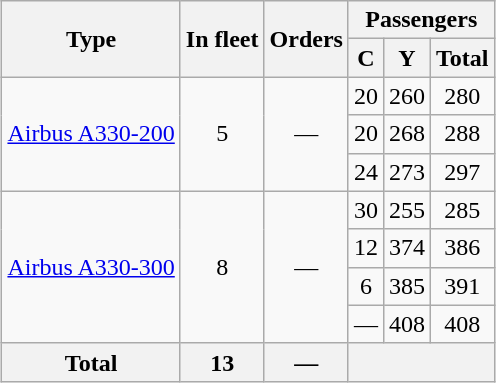<table class="wikitable" style="border-collapse:collapse;text-align:center;margin:auto;">
<tr>
<th rowspan=2>Type</th>
<th rowspan=2>In fleet</th>
<th rowspan=2>Orders</th>
<th colspan=3>Passengers</th>
</tr>
<tr>
<th><abbr>C</abbr></th>
<th><abbr>Y</abbr></th>
<th>Total</th>
</tr>
<tr>
<td rowspan=3><a href='#'>Airbus A330-200</a></td>
<td rowspan=3>5</td>
<td rowspan=3>—</td>
<td>20</td>
<td>260</td>
<td>280</td>
</tr>
<tr>
<td>20</td>
<td>268</td>
<td>288</td>
</tr>
<tr>
<td>24</td>
<td>273</td>
<td>297</td>
</tr>
<tr>
<td rowspan=4><a href='#'>Airbus A330-300</a></td>
<td rowspan=4>8</td>
<td rowspan=4>—</td>
<td>30</td>
<td>255</td>
<td>285</td>
</tr>
<tr>
<td>12</td>
<td>374</td>
<td>386</td>
</tr>
<tr>
<td>6</td>
<td>385</td>
<td>391</td>
</tr>
<tr>
<td>—</td>
<td>408</td>
<td>408</td>
</tr>
<tr>
<th>Total</th>
<th>13</th>
<th>—</th>
<th colspan=3></th>
</tr>
</table>
